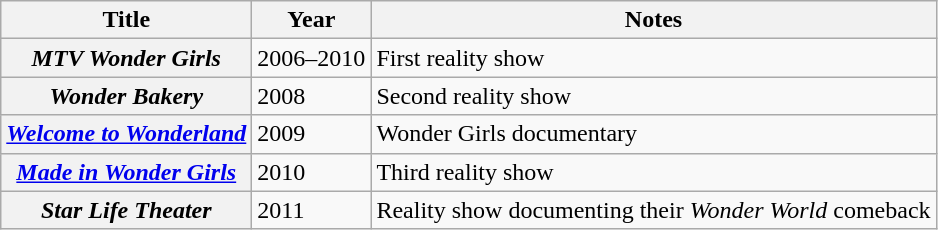<table class="wikitable plainrowheaders sortable">
<tr>
<th>Title</th>
<th>Year</th>
<th class=unsortable>Notes</th>
</tr>
<tr>
<th scope=row><em>MTV Wonder Girls</em></th>
<td>2006–2010</td>
<td>First reality show</td>
</tr>
<tr>
<th scope=row><em>Wonder Bakery</em></th>
<td>2008</td>
<td>Second reality show</td>
</tr>
<tr>
<th scope=row><em><a href='#'>Welcome to Wonderland</a></em></th>
<td>2009</td>
<td>Wonder Girls documentary</td>
</tr>
<tr>
<th scope=row><em><a href='#'>Made in Wonder Girls</a></em></th>
<td>2010</td>
<td>Third reality show</td>
</tr>
<tr>
<th scope=row><em>Star Life Theater</em></th>
<td>2011</td>
<td>Reality show documenting their <em>Wonder World</em> comeback</td>
</tr>
</table>
